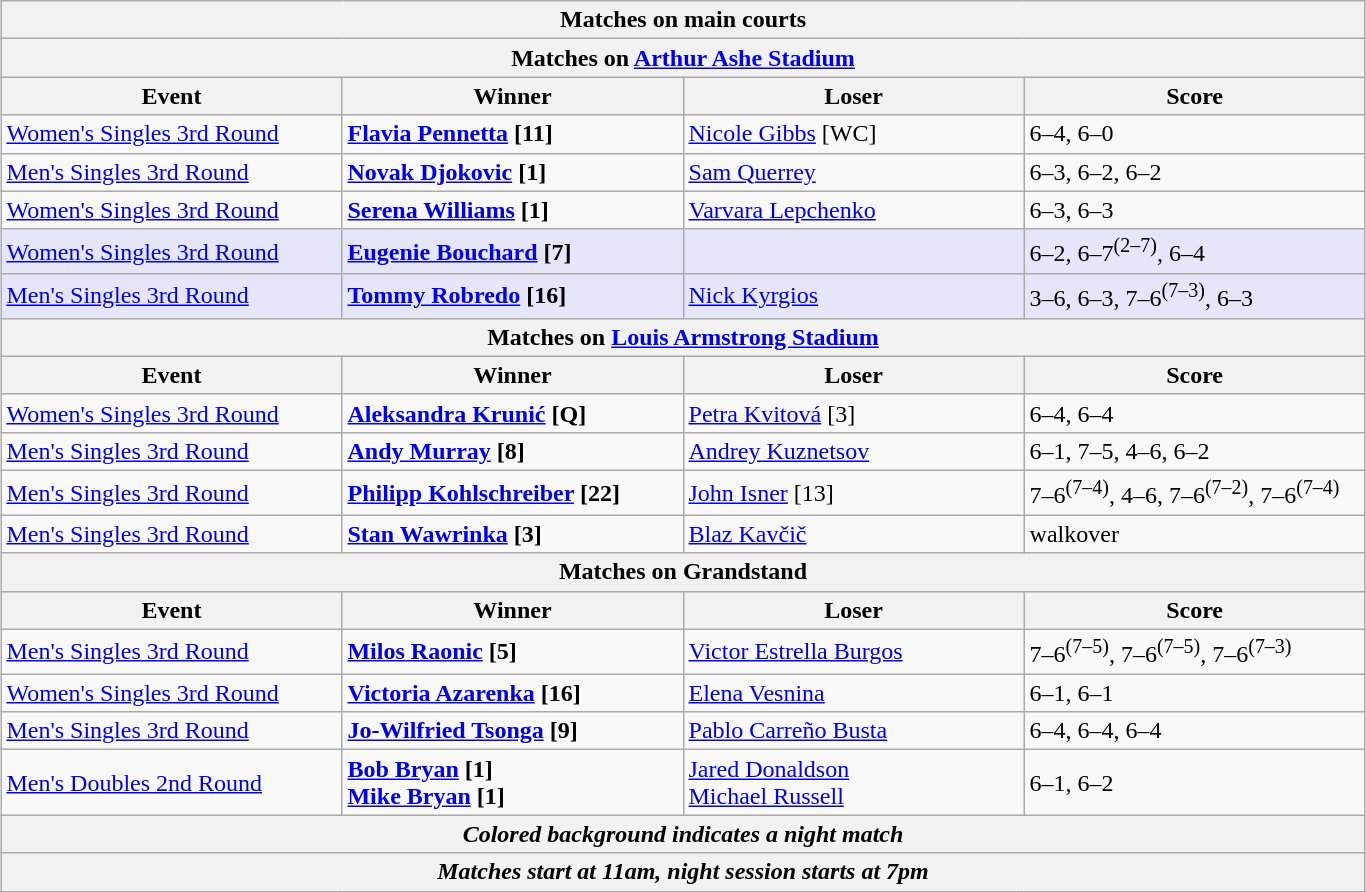<table class="wikitable collapsible uncollapsed" style="margin:auto;">
<tr>
<th colspan="4" style="white-space:nowrap;">Matches on main courts</th>
</tr>
<tr>
<th colspan="4"><strong>Matches on <a href='#'>Arthur Ashe Stadium</a></strong></th>
</tr>
<tr>
<th width=220>Event</th>
<th width=220>Winner</th>
<th width=220>Loser</th>
<th width=220>Score</th>
</tr>
<tr>
<td><a href='#'>Women's Singles 3rd Round</a></td>
<td><strong> <a href='#'>Flavia Pennetta</a> [11]</strong></td>
<td> <a href='#'>Nicole Gibbs</a> [WC]</td>
<td>6–4, 6–0</td>
</tr>
<tr>
<td><a href='#'>Men's Singles 3rd Round</a></td>
<td><strong> <a href='#'>Novak Djokovic</a> [1]</strong></td>
<td> <a href='#'>Sam Querrey</a></td>
<td>6–3, 6–2, 6–2</td>
</tr>
<tr>
<td><a href='#'>Women's Singles 3rd Round</a></td>
<td><strong> <a href='#'>Serena Williams</a> [1]</strong></td>
<td> <a href='#'>Varvara Lepchenko</a></td>
<td>6–3, 6–3</td>
</tr>
<tr bgcolor=lavender>
<td><a href='#'>Women's Singles 3rd Round</a></td>
<td><strong> <a href='#'>Eugenie Bouchard</a> [7]</strong></td>
<td></td>
<td>6–2, 6–7<sup>(2–7)</sup>, 6–4</td>
</tr>
<tr bgcolor=lavender>
<td><a href='#'>Men's Singles 3rd Round</a></td>
<td><strong> <a href='#'>Tommy Robredo</a> [16]</strong></td>
<td> <a href='#'>Nick Kyrgios</a></td>
<td>3–6, 6–3, 7–6<sup>(7–3)</sup>, 6–3</td>
</tr>
<tr>
<th colspan="4"><strong>Matches on <a href='#'>Louis Armstrong Stadium</a></strong></th>
</tr>
<tr>
<th width=220>Event</th>
<th width=220>Winner</th>
<th width=220>Loser</th>
<th width=220>Score</th>
</tr>
<tr>
<td><a href='#'>Women's Singles 3rd Round</a></td>
<td><strong> <a href='#'>Aleksandra Krunić</a> [Q]</strong></td>
<td> <a href='#'>Petra Kvitová</a> [3]</td>
<td>6–4, 6–4</td>
</tr>
<tr>
<td><a href='#'>Men's Singles 3rd Round</a></td>
<td><strong> <a href='#'>Andy Murray</a> [8]</strong></td>
<td> <a href='#'>Andrey Kuznetsov</a></td>
<td>6–1, 7–5, 4–6, 6–2</td>
</tr>
<tr>
<td><a href='#'>Men's Singles 3rd Round</a></td>
<td><strong> <a href='#'>Philipp Kohlschreiber</a> [22]</strong></td>
<td> <a href='#'>John Isner</a> [13]</td>
<td>7–6<sup>(7–4)</sup>, 4–6, 7–6<sup>(7–2)</sup>, 7–6<sup>(7–4)</sup></td>
</tr>
<tr>
<td><a href='#'>Men's Singles 3rd Round</a></td>
<td><strong> <a href='#'>Stan Wawrinka</a> [3]</strong></td>
<td> <a href='#'>Blaz Kavčič</a></td>
<td>walkover</td>
</tr>
<tr>
<th colspan="4"><strong>Matches on Grandstand</strong></th>
</tr>
<tr>
<th width=220>Event</th>
<th width=220>Winner</th>
<th width=220>Loser</th>
<th width=220>Score</th>
</tr>
<tr>
<td><a href='#'>Men's Singles 3rd Round</a></td>
<td><strong> <a href='#'>Milos Raonic</a> [5]</strong></td>
<td> <a href='#'>Victor Estrella Burgos</a></td>
<td>7–6<sup>(7–5)</sup>, 7–6<sup>(7–5)</sup>, 7–6<sup>(7–3)</sup></td>
</tr>
<tr>
<td><a href='#'>Women's Singles 3rd Round</a></td>
<td><strong> <a href='#'>Victoria Azarenka</a> [16]</strong></td>
<td> <a href='#'>Elena Vesnina</a></td>
<td>6–1, 6–1</td>
</tr>
<tr>
<td><a href='#'>Men's Singles 3rd Round</a></td>
<td><strong> <a href='#'>Jo-Wilfried Tsonga</a> [9]</strong></td>
<td> <a href='#'>Pablo Carreño Busta</a></td>
<td>6–4, 6–4, 6–4</td>
</tr>
<tr>
<td><a href='#'>Men's Doubles 2nd Round</a></td>
<td><strong> <a href='#'>Bob Bryan</a> [1] <br>  <a href='#'>Mike Bryan</a> [1]</strong></td>
<td> <a href='#'>Jared Donaldson</a> <br>  <a href='#'>Michael Russell</a></td>
<td>6–1, 6–2</td>
</tr>
<tr>
<th colspan=4><em>Colored background indicates a night match</em></th>
</tr>
<tr>
<th colspan=4><em>Matches start at 11am, night session starts at 7pm</em></th>
</tr>
</table>
